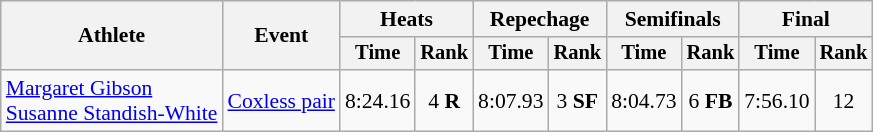<table class="wikitable" style="font-size:90%">
<tr>
<th rowspan="2">Athlete</th>
<th rowspan="2">Event</th>
<th colspan="2">Heats</th>
<th colspan="2">Repechage</th>
<th colspan="2">Semifinals</th>
<th colspan="2">Final</th>
</tr>
<tr style="font-size:95%">
<th>Time</th>
<th>Rank</th>
<th>Time</th>
<th>Rank</th>
<th>Time</th>
<th>Rank</th>
<th>Time</th>
<th>Rank</th>
</tr>
<tr align=center>
<td align=left><a href='#'>Margaret Gibson</a><br><a href='#'>Susanne Standish-White</a></td>
<td align=left><a href='#'>Coxless pair</a></td>
<td>8:24.16</td>
<td>4 <strong>R</strong></td>
<td>8:07.93</td>
<td>3 <strong>SF</strong></td>
<td>8:04.73</td>
<td>6 <strong>FB</strong></td>
<td>7:56.10</td>
<td>12</td>
</tr>
</table>
